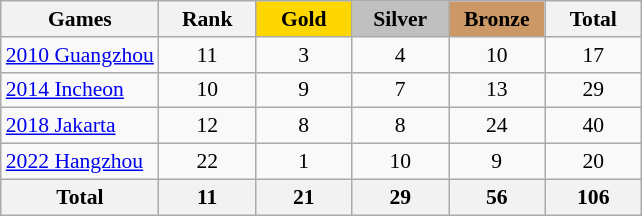<table class="wikitable" style="text-align:center; font-size:90%;">
<tr>
<th>Games</th>
<th style="width:4em;">Rank</th>
<th style="background:gold; width:4em;"><strong>Gold</strong></th>
<th style="background:silver; width:4em;"><strong>Silver</strong></th>
<th style="background:#cc9966; width:4em;"><strong>Bronze</strong></th>
<th style="width:4em;">Total</th>
</tr>
<tr>
<td align=left> <a href='#'>2010 Guangzhou</a></td>
<td>11</td>
<td>3</td>
<td>4</td>
<td>10</td>
<td>17</td>
</tr>
<tr>
<td align=left> <a href='#'>2014 Incheon</a></td>
<td>10</td>
<td>9</td>
<td>7</td>
<td>13</td>
<td>29</td>
</tr>
<tr>
<td align=left> <a href='#'>2018 Jakarta</a></td>
<td>12</td>
<td>8</td>
<td>8</td>
<td>24</td>
<td>40</td>
</tr>
<tr>
<td align=left> <a href='#'>2022 Hangzhou</a></td>
<td>22</td>
<td>1</td>
<td>10</td>
<td>9</td>
<td>20</td>
</tr>
<tr>
<th>Total</th>
<th>11</th>
<th>21</th>
<th>29</th>
<th>56</th>
<th>106</th>
</tr>
</table>
